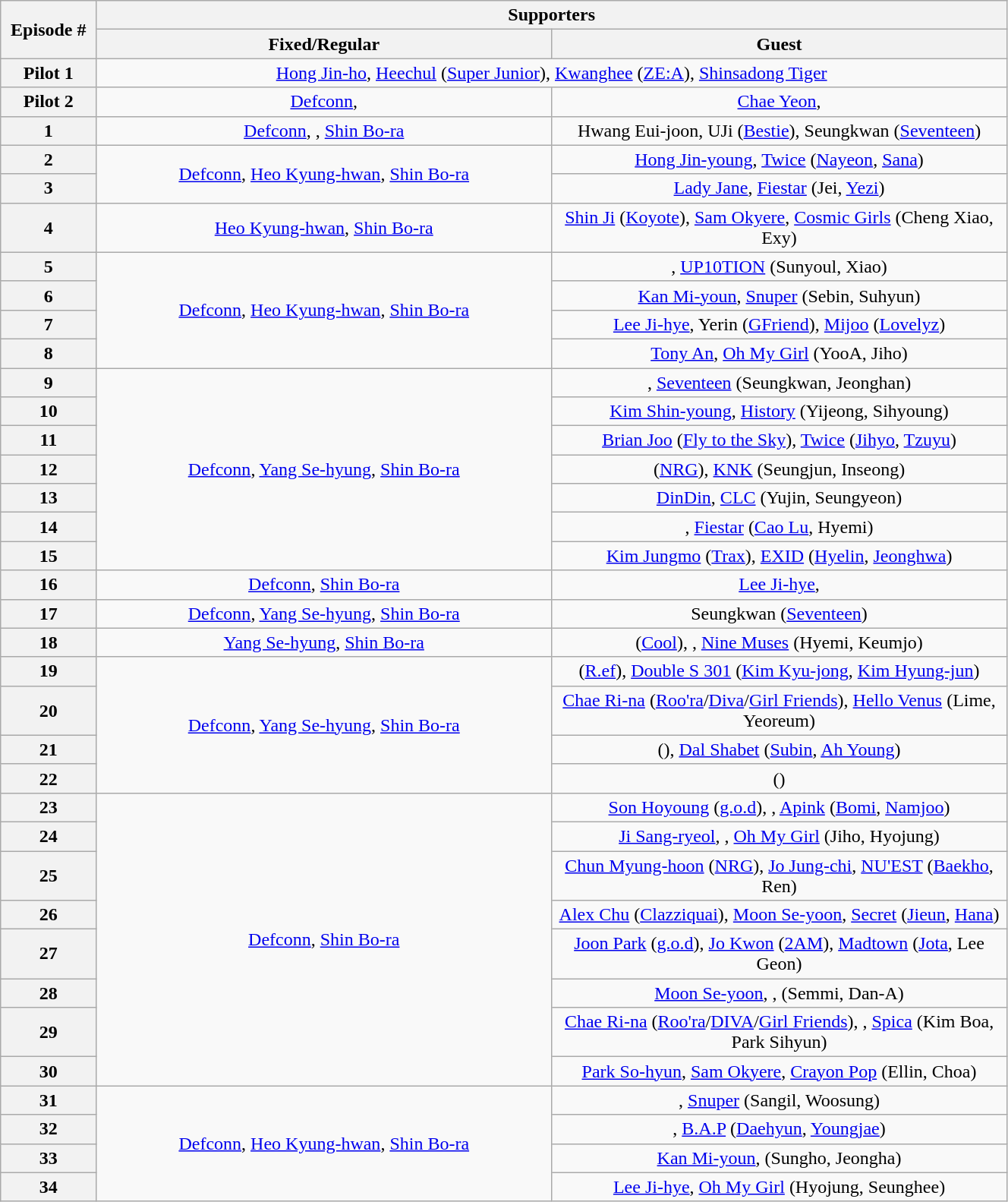<table class="wikitable" style="text-align:center; width:70%;">
<tr>
<th rowspan=2 width="5%">Episode #</th>
<th colspan=2 width="60%">Supporters</th>
</tr>
<tr>
<th width="30%">Fixed/Regular</th>
<th width="30%">Guest</th>
</tr>
<tr>
<th>Pilot 1</th>
<td colspan=2><a href='#'>Hong Jin-ho</a>, <a href='#'>Heechul</a> (<a href='#'>Super Junior</a>), <a href='#'>Kwanghee</a> (<a href='#'>ZE:A</a>), <a href='#'>Shinsadong Tiger</a></td>
</tr>
<tr>
<th>Pilot 2</th>
<td><a href='#'>Defconn</a>, </td>
<td><a href='#'>Chae Yeon</a>, </td>
</tr>
<tr>
<th>1</th>
<td><a href='#'>Defconn</a>, , <a href='#'>Shin Bo-ra</a></td>
<td>Hwang Eui-joon, UJi (<a href='#'>Bestie</a>), Seungkwan (<a href='#'>Seventeen</a>)</td>
</tr>
<tr>
<th>2</th>
<td rowspan=2><a href='#'>Defconn</a>, <a href='#'>Heo Kyung-hwan</a>, <a href='#'>Shin Bo-ra</a></td>
<td><a href='#'>Hong Jin-young</a>, <a href='#'>Twice</a> (<a href='#'>Nayeon</a>, <a href='#'>Sana</a>)</td>
</tr>
<tr>
<th>3</th>
<td><a href='#'>Lady Jane</a>, <a href='#'>Fiestar</a> (Jei, <a href='#'>Yezi</a>)</td>
</tr>
<tr>
<th>4</th>
<td><a href='#'>Heo Kyung-hwan</a>, <a href='#'>Shin Bo-ra</a></td>
<td><a href='#'>Shin Ji</a> (<a href='#'>Koyote</a>), <a href='#'>Sam Okyere</a>, <a href='#'>Cosmic Girls</a> (Cheng Xiao, Exy)</td>
</tr>
<tr>
<th>5</th>
<td rowspan=4><a href='#'>Defconn</a>, <a href='#'>Heo Kyung-hwan</a>, <a href='#'>Shin Bo-ra</a></td>
<td>, <a href='#'>UP10TION</a> (Sunyoul, Xiao)</td>
</tr>
<tr>
<th>6</th>
<td><a href='#'>Kan Mi-youn</a>, <a href='#'>Snuper</a> (Sebin, Suhyun)</td>
</tr>
<tr>
<th>7</th>
<td><a href='#'>Lee Ji-hye</a>, Yerin (<a href='#'>GFriend</a>), <a href='#'>Mijoo</a> (<a href='#'>Lovelyz</a>)</td>
</tr>
<tr>
<th>8</th>
<td><a href='#'>Tony An</a>, <a href='#'>Oh My Girl</a> (YooA, Jiho)</td>
</tr>
<tr>
<th>9</th>
<td rowspan=7><a href='#'>Defconn</a>, <a href='#'>Yang Se-hyung</a>, <a href='#'>Shin Bo-ra</a></td>
<td>, <a href='#'>Seventeen</a> (Seungkwan, Jeonghan)</td>
</tr>
<tr>
<th>10</th>
<td><a href='#'>Kim Shin-young</a>, <a href='#'>History</a> (Yijeong, Sihyoung)</td>
</tr>
<tr>
<th>11</th>
<td><a href='#'>Brian Joo</a> (<a href='#'>Fly to the Sky</a>), <a href='#'>Twice</a> (<a href='#'>Jihyo</a>, <a href='#'>Tzuyu</a>)</td>
</tr>
<tr>
<th>12</th>
<td> (<a href='#'>NRG</a>), <a href='#'>KNK</a> (Seungjun, Inseong)</td>
</tr>
<tr>
<th>13</th>
<td><a href='#'>DinDin</a>, <a href='#'>CLC</a> (Yujin, Seungyeon)</td>
</tr>
<tr>
<th>14</th>
<td>, <a href='#'>Fiestar</a> (<a href='#'>Cao Lu</a>, Hyemi)</td>
</tr>
<tr>
<th>15</th>
<td><a href='#'>Kim Jungmo</a> (<a href='#'>Trax</a>), <a href='#'>EXID</a> (<a href='#'>Hyelin</a>, <a href='#'>Jeonghwa</a>)</td>
</tr>
<tr>
<th>16</th>
<td><a href='#'>Defconn</a>, <a href='#'>Shin Bo-ra</a></td>
<td><a href='#'>Lee Ji-hye</a>, </td>
</tr>
<tr>
<th>17</th>
<td><a href='#'>Defconn</a>, <a href='#'>Yang Se-hyung</a>, <a href='#'>Shin Bo-ra</a></td>
<td>Seungkwan (<a href='#'>Seventeen</a>)</td>
</tr>
<tr>
<th>18</th>
<td><a href='#'>Yang Se-hyung</a>, <a href='#'>Shin Bo-ra</a></td>
<td> (<a href='#'>Cool</a>), , <a href='#'>Nine Muses</a> (Hyemi, Keumjo)</td>
</tr>
<tr>
<th>19</th>
<td rowspan=4><a href='#'>Defconn</a>, <a href='#'>Yang Se-hyung</a>, <a href='#'>Shin Bo-ra</a></td>
<td> (<a href='#'>R.ef</a>), <a href='#'>Double S 301</a> (<a href='#'>Kim Kyu-jong</a>, <a href='#'>Kim Hyung-jun</a>)</td>
</tr>
<tr>
<th>20</th>
<td><a href='#'>Chae Ri-na</a> (<a href='#'>Roo'ra</a>/<a href='#'>Diva</a>/<a href='#'>Girl Friends</a>), <a href='#'>Hello Venus</a> (Lime, Yeoreum)</td>
</tr>
<tr>
<th>21</th>
<td> (), <a href='#'>Dal Shabet</a> (<a href='#'>Subin</a>, <a href='#'>Ah Young</a>)</td>
</tr>
<tr>
<th>22</th>
<td> ()</td>
</tr>
<tr>
<th>23</th>
<td rowspan=8><a href='#'>Defconn</a>, <a href='#'>Shin Bo-ra</a></td>
<td><a href='#'>Son Hoyoung</a> (<a href='#'>g.o.d</a>), , <a href='#'>Apink</a> (<a href='#'>Bomi</a>, <a href='#'>Namjoo</a>)</td>
</tr>
<tr>
<th>24</th>
<td><a href='#'>Ji Sang-ryeol</a>, , <a href='#'>Oh My Girl</a> (Jiho, Hyojung)</td>
</tr>
<tr>
<th>25</th>
<td><a href='#'>Chun Myung-hoon</a> (<a href='#'>NRG</a>), <a href='#'>Jo Jung-chi</a>, <a href='#'>NU'EST</a> (<a href='#'>Baekho</a>, Ren)</td>
</tr>
<tr>
<th>26</th>
<td><a href='#'>Alex Chu</a> (<a href='#'>Clazziquai</a>), <a href='#'>Moon Se-yoon</a>, <a href='#'>Secret</a> (<a href='#'>Jieun</a>, <a href='#'>Hana</a>)</td>
</tr>
<tr>
<th>27</th>
<td><a href='#'>Joon Park</a> (<a href='#'>g.o.d</a>), <a href='#'>Jo Kwon</a> (<a href='#'>2AM</a>), <a href='#'>Madtown</a> (<a href='#'>Jota</a>, Lee Geon)</td>
</tr>
<tr>
<th>28</th>
<td><a href='#'>Moon Se-yoon</a>, ,  (Semmi, Dan-A)</td>
</tr>
<tr>
<th>29</th>
<td><a href='#'>Chae Ri-na</a> (<a href='#'>Roo'ra</a>/<a href='#'>DIVA</a>/<a href='#'>Girl Friends</a>), , <a href='#'>Spica</a> (Kim Boa, Park Sihyun)</td>
</tr>
<tr>
<th>30</th>
<td><a href='#'>Park So-hyun</a>, <a href='#'>Sam Okyere</a>, <a href='#'>Crayon Pop</a> (Ellin, Choa)</td>
</tr>
<tr>
<th>31</th>
<td rowspan=4><a href='#'>Defconn</a>, <a href='#'>Heo Kyung-hwan</a>, <a href='#'>Shin Bo-ra</a></td>
<td>, <a href='#'>Snuper</a> (Sangil, Woosung)</td>
</tr>
<tr>
<th>32</th>
<td>, <a href='#'>B.A.P</a> (<a href='#'>Daehyun</a>, <a href='#'>Youngjae</a>)</td>
</tr>
<tr>
<th>33</th>
<td><a href='#'>Kan Mi-youn</a>,  (Sungho, Jeongha)</td>
</tr>
<tr>
<th>34</th>
<td><a href='#'>Lee Ji-hye</a>, <a href='#'>Oh My Girl</a> (Hyojung, Seunghee)</td>
</tr>
</table>
